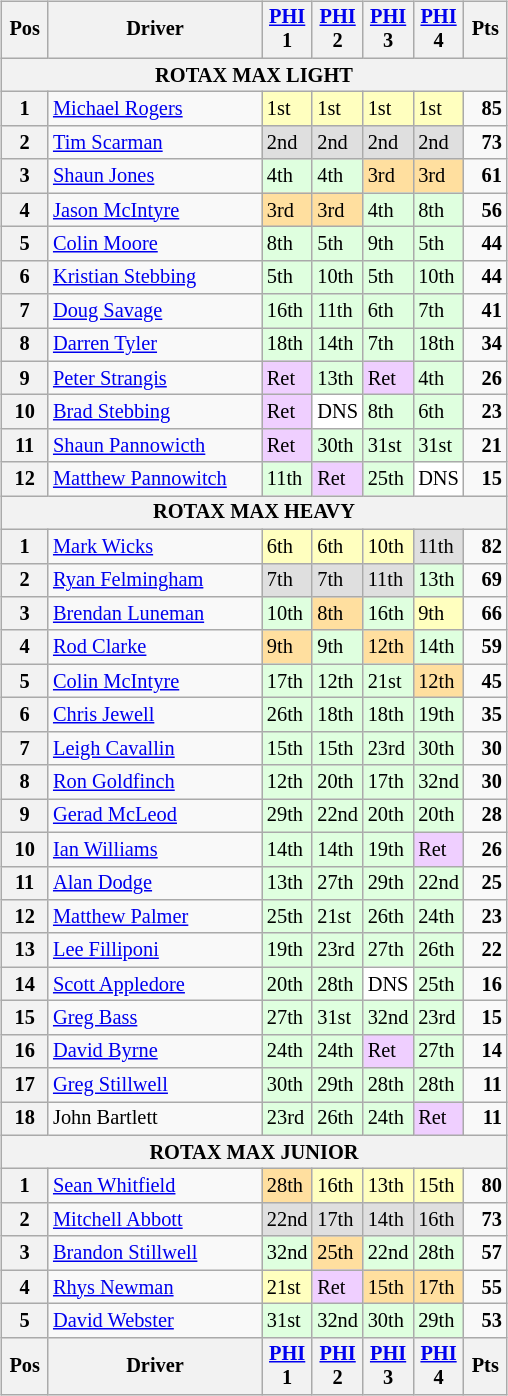<table>
<tr>
<td><br><table class="wikitable" style="font-size: 85%">
<tr>
<th valign="middle">Pos</th>
<th valign="middle">Driver</th>
<th width="2%"><a href='#'>PHI</a> 1</th>
<th width="2%"><a href='#'>PHI</a> 2</th>
<th width="2%"><a href='#'>PHI</a> 3</th>
<th width="2%"><a href='#'>PHI</a> 4</th>
<th valign="middle">Pts</th>
</tr>
<tr>
<th colspan=7><strong>ROTAX MAX LIGHT</strong></th>
</tr>
<tr>
<th>1</th>
<td><a href='#'>Michael Rogers</a></td>
<td style="background:#ffffbf;">1st</td>
<td style="background:#ffffbf;">1st</td>
<td style="background:#ffffbf;">1st</td>
<td style="background:#ffffbf;">1st</td>
<td align="right"><strong>85</strong></td>
</tr>
<tr>
<th>2</th>
<td><a href='#'>Tim Scarman</a></td>
<td style="background:#dfdfdf;">2nd</td>
<td style="background:#dfdfdf;">2nd</td>
<td style="background:#dfdfdf;">2nd</td>
<td style="background:#dfdfdf;">2nd</td>
<td align="right"><strong>73</strong></td>
</tr>
<tr>
<th>3</th>
<td><a href='#'>Shaun Jones</a></td>
<td style="background:#dfffdf;">4th</td>
<td style="background:#dfffdf;">4th</td>
<td style="background:#ffdf9f;">3rd</td>
<td style="background:#ffdf9f;">3rd</td>
<td align="right"><strong>61</strong></td>
</tr>
<tr>
<th>4</th>
<td><a href='#'>Jason McIntyre</a></td>
<td style="background:#ffdf9f;">3rd</td>
<td style="background:#ffdf9f;">3rd</td>
<td style="background:#dfffdf;">4th</td>
<td style="background:#dfffdf;">8th</td>
<td align="right"><strong>56</strong></td>
</tr>
<tr>
<th>5</th>
<td><a href='#'>Colin Moore</a></td>
<td style="background:#dfffdf;">8th</td>
<td style="background:#dfffdf;">5th</td>
<td style="background:#dfffdf;">9th</td>
<td style="background:#dfffdf;">5th</td>
<td align="right"><strong>44</strong></td>
</tr>
<tr>
<th>6</th>
<td><a href='#'>Kristian Stebbing</a></td>
<td style="background:#dfffdf;">5th</td>
<td style="background:#dfffdf;">10th</td>
<td style="background:#dfffdf;">5th</td>
<td style="background:#dfffdf;">10th</td>
<td align="right"><strong>44</strong></td>
</tr>
<tr>
<th>7</th>
<td><a href='#'>Doug Savage</a></td>
<td style="background:#dfffdf;">16th</td>
<td style="background:#dfffdf;">11th</td>
<td style="background:#dfffdf;">6th</td>
<td style="background:#dfffdf;">7th</td>
<td align="right"><strong>41</strong></td>
</tr>
<tr>
<th>8</th>
<td><a href='#'>Darren Tyler</a></td>
<td style="background:#dfffdf;">18th</td>
<td style="background:#dfffdf;">14th</td>
<td style="background:#dfffdf;">7th</td>
<td style="background:#dfffdf;">18th</td>
<td align="right"><strong>34</strong></td>
</tr>
<tr>
<th>9</th>
<td><a href='#'>Peter Strangis</a></td>
<td style="background:#efcfff;">Ret</td>
<td style="background:#dfffdf;">13th</td>
<td style="background:#efcfff;">Ret</td>
<td style="background:#dfffdf;">4th</td>
<td align="right"><strong>26</strong></td>
</tr>
<tr>
<th>10</th>
<td><a href='#'>Brad Stebbing</a></td>
<td style="background:#efcfff;">Ret</td>
<td style="background:#ffffff;">DNS</td>
<td style="background:#dfffdf;">8th</td>
<td style="background:#dfffdf;">6th</td>
<td align="right"><strong>23</strong></td>
</tr>
<tr>
<th>11</th>
<td><a href='#'>Shaun Pannowicth</a></td>
<td style="background:#efcfff;">Ret</td>
<td style="background:#dfffdf;">30th</td>
<td style="background:#dfffdf;">31st</td>
<td style="background:#dfffdf;">31st</td>
<td align="right"><strong>21</strong></td>
</tr>
<tr>
<th>12</th>
<td><a href='#'>Matthew Pannowitch</a></td>
<td style="background:#dfffdf;">11th</td>
<td style="background:#efcfff;">Ret</td>
<td style="background:#dfffdf;">25th</td>
<td style="background:#ffffff;">DNS</td>
<td align="right"><strong>15</strong></td>
</tr>
<tr>
<th colspan=7><strong>ROTAX MAX HEAVY</strong></th>
</tr>
<tr>
<th>1</th>
<td><a href='#'>Mark Wicks</a></td>
<td style="background:#ffffbf;">6th</td>
<td style="background:#ffffbf;">6th</td>
<td style="background:#ffffbf;">10th</td>
<td style="background:#dfdfdf;">11th</td>
<td align="right"><strong>82</strong></td>
</tr>
<tr>
<th>2</th>
<td><a href='#'>Ryan Felmingham</a></td>
<td style="background:#dfdfdf;">7th</td>
<td style="background:#dfdfdf;">7th</td>
<td style="background:#dfdfdf;">11th</td>
<td style="background:#dfffdf;">13th</td>
<td align="right"><strong>69</strong></td>
</tr>
<tr>
<th>3</th>
<td><a href='#'>Brendan Luneman</a></td>
<td style="background:#dfffdf;">10th</td>
<td style="background:#ffdf9f;">8th</td>
<td style="background:#dfffdf;">16th</td>
<td style="background:#ffffbf;">9th</td>
<td align="right"><strong>66</strong></td>
</tr>
<tr>
<th>4</th>
<td><a href='#'>Rod Clarke</a></td>
<td style="background:#ffdf9f;">9th</td>
<td style="background:#dfffdf;">9th</td>
<td style="background:#ffdf9f;">12th</td>
<td style="background:#dfffdf;">14th</td>
<td align="right"><strong>59</strong></td>
</tr>
<tr>
<th>5</th>
<td><a href='#'>Colin McIntyre</a></td>
<td style="background:#dfffdf;">17th</td>
<td style="background:#dfffdf;">12th</td>
<td style="background:#dfffdf;">21st</td>
<td style="background:#ffdf9f;">12th</td>
<td align="right"><strong>45</strong></td>
</tr>
<tr>
<th>6</th>
<td><a href='#'>Chris Jewell</a></td>
<td style="background:#dfffdf;">26th</td>
<td style="background:#dfffdf;">18th</td>
<td style="background:#dfffdf;">18th</td>
<td style="background:#dfffdf;">19th</td>
<td align="right"><strong>35</strong></td>
</tr>
<tr>
<th>7</th>
<td><a href='#'>Leigh Cavallin</a></td>
<td style="background:#dfffdf;">15th</td>
<td style="background:#dfffdf;">15th</td>
<td style="background:#dfffdf;">23rd</td>
<td style="background:#dfffdf;">30th</td>
<td align="right"><strong>30</strong></td>
</tr>
<tr>
<th>8</th>
<td><a href='#'>Ron Goldfinch</a></td>
<td style="background:#dfffdf;">12th</td>
<td style="background:#dfffdf;">20th</td>
<td style="background:#dfffdf;">17th</td>
<td style="background:#dfffdf;">32nd</td>
<td align="right"><strong>30</strong></td>
</tr>
<tr>
<th>9</th>
<td><a href='#'>Gerad McLeod</a></td>
<td style="background:#dfffdf;">29th</td>
<td style="background:#dfffdf;">22nd</td>
<td style="background:#dfffdf;">20th</td>
<td style="background:#dfffdf;">20th</td>
<td align="right"><strong>28</strong></td>
</tr>
<tr>
<th>10</th>
<td><a href='#'>Ian Williams</a></td>
<td style="background:#dfffdf;">14th</td>
<td style="background:#dfffdf;">14th</td>
<td style="background:#dfffdf;">19th</td>
<td style="background:#efcfff;">Ret</td>
<td align="right"><strong>26</strong></td>
</tr>
<tr>
<th>11</th>
<td><a href='#'>Alan Dodge</a></td>
<td style="background:#dfffdf;">13th</td>
<td style="background:#dfffdf;">27th</td>
<td style="background:#dfffdf;">29th</td>
<td style="background:#dfffdf;">22nd</td>
<td align="right"><strong>25</strong></td>
</tr>
<tr>
<th>12</th>
<td><a href='#'>Matthew Palmer</a></td>
<td style="background:#dfffdf;">25th</td>
<td style="background:#dfffdf;">21st</td>
<td style="background:#dfffdf;">26th</td>
<td style="background:#dfffdf;">24th</td>
<td align="right"><strong>23</strong></td>
</tr>
<tr>
<th>13</th>
<td><a href='#'>Lee Filliponi</a></td>
<td style="background:#dfffdf;">19th</td>
<td style="background:#dfffdf;">23rd</td>
<td style="background:#dfffdf;">27th</td>
<td style="background:#dfffdf;">26th</td>
<td align="right"><strong>22</strong></td>
</tr>
<tr>
<th>14</th>
<td><a href='#'>Scott Appledore</a></td>
<td style="background:#dfffdf;">20th</td>
<td style="background:#dfffdf;">28th</td>
<td style="background:#ffffff;">DNS</td>
<td style="background:#dfffdf;">25th</td>
<td align="right"><strong>16</strong></td>
</tr>
<tr>
<th>15</th>
<td><a href='#'>Greg Bass</a></td>
<td style="background:#dfffdf;">27th</td>
<td style="background:#dfffdf;">31st</td>
<td style="background:#dfffdf;">32nd</td>
<td style="background:#dfffdf;">23rd</td>
<td align="right"><strong>15</strong></td>
</tr>
<tr>
<th>16</th>
<td><a href='#'>David Byrne</a></td>
<td style="background:#dfffdf;">24th</td>
<td style="background:#dfffdf;">24th</td>
<td style="background:#efcfff;">Ret</td>
<td style="background:#dfffdf;">27th</td>
<td align="right"><strong>14</strong></td>
</tr>
<tr>
<th>17</th>
<td><a href='#'>Greg Stillwell</a></td>
<td style="background:#dfffdf;">30th</td>
<td style="background:#dfffdf;">29th</td>
<td style="background:#dfffdf;">28th</td>
<td style="background:#dfffdf;">28th</td>
<td align="right"><strong>11</strong></td>
</tr>
<tr>
<th>18</th>
<td>John Bartlett</td>
<td style="background:#dfffdf;">23rd</td>
<td style="background:#dfffdf;">26th</td>
<td style="background:#dfffdf;">24th</td>
<td style="background:#efcfff;">Ret</td>
<td align="right"><strong>11</strong></td>
</tr>
<tr>
<th colspan=7><strong>ROTAX MAX JUNIOR</strong></th>
</tr>
<tr>
<th>1</th>
<td><a href='#'>Sean Whitfield</a></td>
<td style="background:#ffdf9f;">28th</td>
<td style="background:#ffffbf;">16th</td>
<td style="background:#ffffbf;">13th</td>
<td style="background:#ffffbf;">15th</td>
<td align="right"><strong>80</strong></td>
</tr>
<tr>
<th>2</th>
<td><a href='#'>Mitchell Abbott</a></td>
<td style="background:#dfdfdf;">22nd</td>
<td style="background:#dfdfdf;">17th</td>
<td style="background:#dfdfdf;">14th</td>
<td style="background:#dfdfdf;">16th</td>
<td align="right"><strong>73</strong></td>
</tr>
<tr>
<th>3</th>
<td><a href='#'>Brandon Stillwell</a></td>
<td style="background:#dfffdf;">32nd</td>
<td style="background:#ffdf9f;">25th</td>
<td style="background:#dfffdf;">22nd</td>
<td style="background:#dfffdf;">28th</td>
<td align="right"><strong>57</strong></td>
</tr>
<tr>
<th>4</th>
<td><a href='#'>Rhys Newman</a></td>
<td style="background:#ffffbf;">21st</td>
<td style="background:#efcfff;">Ret</td>
<td style="background:#ffdf9f;">15th</td>
<td style="background:#ffdf9f;">17th</td>
<td align="right"><strong>55</strong></td>
</tr>
<tr>
<th>5</th>
<td><a href='#'>David Webster</a></td>
<td style="background:#dfffdf;">31st</td>
<td style="background:#dfffdf;">32nd</td>
<td style="background:#dfffdf;">30th</td>
<td style="background:#dfffdf;">29th</td>
<td align="right"><strong>53</strong></td>
</tr>
<tr style="background: #f9f9f9" valign="top">
<th valign="middle">Pos</th>
<th valign="middle">Driver</th>
<th width="2%"><a href='#'>PHI</a> 1</th>
<th width="2%"><a href='#'>PHI</a> 2</th>
<th width="2%"><a href='#'>PHI</a> 3</th>
<th width="2%"><a href='#'>PHI</a> 4</th>
<th valign="middle">Pts</th>
</tr>
</table>
</td>
</tr>
</table>
